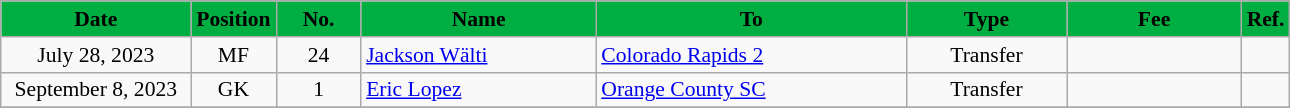<table class="wikitable" style="text-align:center; font-size:90%; ">
<tr>
<th style="background:#00AE42; color:#000000; width:120px;">Date</th>
<th style="background:#00AE42; color:#000000; width:50px;">Position</th>
<th style="background:#00AE42; color:#000000; width:50px;">No.</th>
<th style="background:#00AE42; color:#000000; width:150px;">Name</th>
<th style="background:#00AE42; color:#000000; width:200px;">To</th>
<th style="background:#00AE42; color:#000000; Width:100px;">Type</th>
<th style="background:#00AE42; color:#000000; width:110px;">Fee</th>
<th style="background:#00AE42; color:#000000; width:25px;">Ref.</th>
</tr>
<tr>
<td>July 28, 2023</td>
<td>MF</td>
<td>24</td>
<td align="left"> <a href='#'>Jackson Wälti</a></td>
<td align="left"> <a href='#'>Colorado Rapids 2</a></td>
<td>Transfer</td>
<td></td>
<td></td>
</tr>
<tr>
<td>September 8, 2023</td>
<td>GK</td>
<td>1</td>
<td align="left"> <a href='#'>Eric Lopez</a></td>
<td align="left"> <a href='#'>Orange County SC</a></td>
<td>Transfer</td>
<td></td>
<td></td>
</tr>
<tr>
</tr>
</table>
